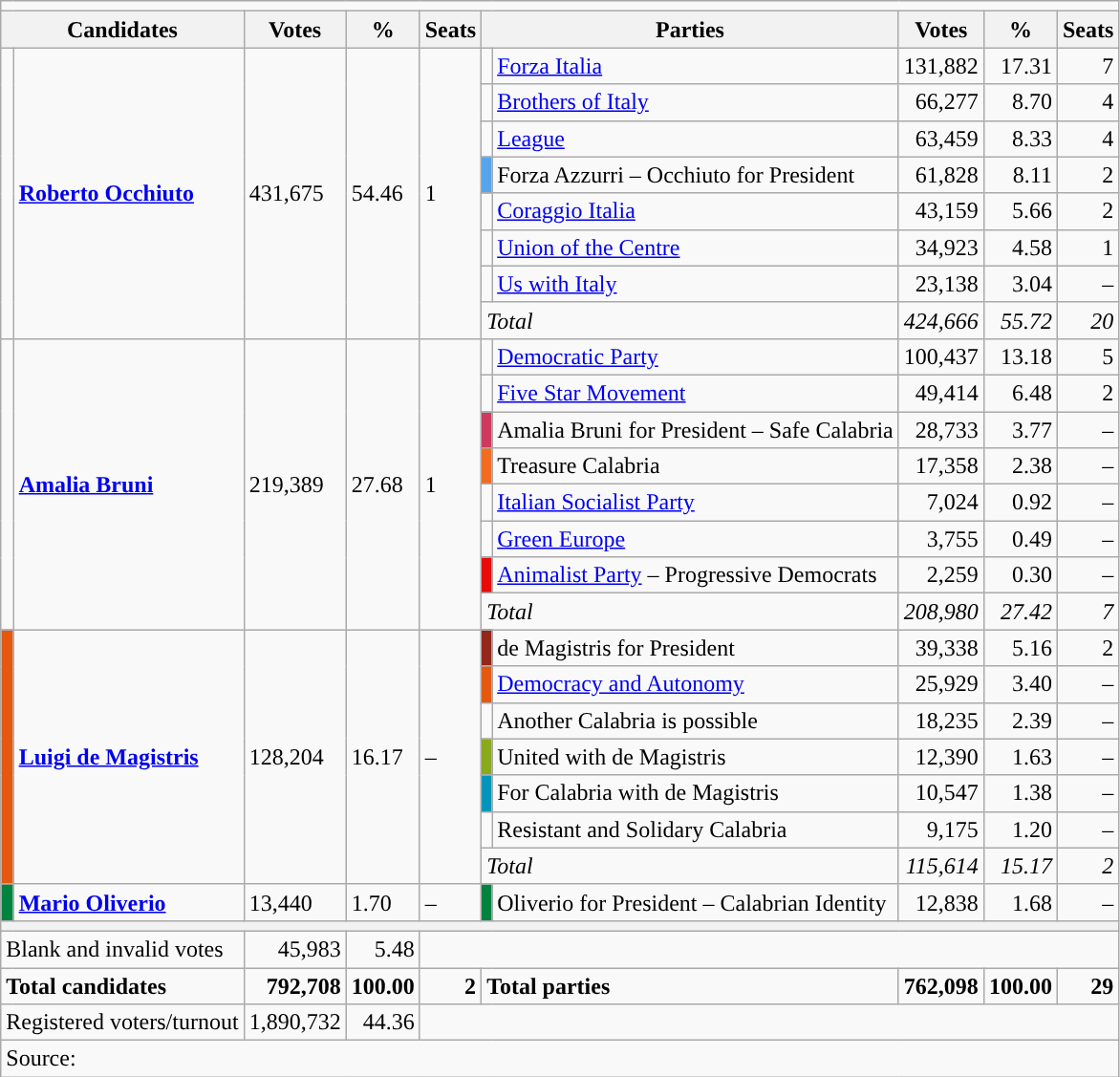<table class="wikitable">
<tr>
<td colspan="10"></td>
</tr>
<tr>
<th colspan=2>Candidates</th>
<th>Votes</th>
<th>%</th>
<th>Seats</th>
<th colspan=2>Parties</th>
<th>Votes</th>
<th>%</th>
<th>Seats</th>
</tr>
<tr>
<td rowspan=8></td>
<td rowspan=8><strong><a href='#'>Roberto Occhiuto</a></strong></td>
<td rowspan="8">431,675</td>
<td rowspan="8">54.46</td>
<td rowspan="8">1</td>
<td></td>
<td><a href='#'>Forza Italia</a></td>
<td align=right>131,882</td>
<td align=right>17.31</td>
<td align=right>7</td>
</tr>
<tr>
<td></td>
<td><a href='#'>Brothers of Italy</a></td>
<td align=right>66,277</td>
<td align=right>8.70</td>
<td align=right>4</td>
</tr>
<tr>
<td></td>
<td><a href='#'>League</a></td>
<td align=right>63,459</td>
<td align=right>8.33</td>
<td align=right>4</td>
</tr>
<tr>
<td bgcolor="#56A5EC"></td>
<td>Forza Azzurri – Occhiuto for President</td>
<td align=right>61,828</td>
<td align=right>8.11</td>
<td align=right>2</td>
</tr>
<tr>
<td></td>
<td><a href='#'>Coraggio Italia</a></td>
<td align=right>43,159</td>
<td align=right>5.66</td>
<td align=right>2</td>
</tr>
<tr>
<td></td>
<td><a href='#'>Union of the Centre</a></td>
<td align=right>34,923</td>
<td align=right>4.58</td>
<td align=right>1</td>
</tr>
<tr>
<td></td>
<td style="text-align:left;"><a href='#'>Us with Italy</a></td>
<td align=right>23,138</td>
<td align=right>3.04</td>
<td align=right>–</td>
</tr>
<tr>
<td colspan=2><em>Total</em></td>
<td align=right><em>424,666</em></td>
<td align=right><em>55.72</em></td>
<td align=right><em>20</em></td>
</tr>
<tr>
<td rowspan=8></td>
<td rowspan=8><strong><a href='#'>Amalia Bruni</a></strong></td>
<td rowspan="8">219,389</td>
<td rowspan="8">27.68</td>
<td rowspan="8">1</td>
<td></td>
<td><a href='#'>Democratic Party</a></td>
<td align=right>100,437</td>
<td align=right>13.18</td>
<td align=right>5</td>
</tr>
<tr>
<td></td>
<td><a href='#'>Five Star Movement</a></td>
<td align=right>49,414</td>
<td align=right>6.48</td>
<td align=right>2</td>
</tr>
<tr>
<td bgcolor="#CE3A5E"></td>
<td style="text-align:left;">Amalia Bruni for President – Safe Calabria</td>
<td align=right>28,733</td>
<td align=right>3.77</td>
<td align=right>–</td>
</tr>
<tr>
<td style="background-color:#F36B21"></td>
<td>Treasure Calabria</td>
<td align=right>17,358</td>
<td align=right>2.38</td>
<td align=right>–</td>
</tr>
<tr>
<td></td>
<td style="text-align:left;"><a href='#'>Italian Socialist Party</a></td>
<td align=right>7,024</td>
<td align=right>0.92</td>
<td align=right>–</td>
</tr>
<tr>
<td></td>
<td style="text-align:left;"><a href='#'>Green Europe</a></td>
<td align=right>3,755</td>
<td align=right>0.49</td>
<td align=right>–</td>
</tr>
<tr>
<td bgcolor="#E60C0C"></td>
<td style="text-align:left;"><a href='#'>Animalist Party</a> – Progressive Democrats</td>
<td align=right>2,259</td>
<td align=right>0.30</td>
<td align=right>–</td>
</tr>
<tr>
<td colspan=2><em>Total</em></td>
<td align=right><em>208,980</em></td>
<td align=right><em>27.42</em></td>
<td align=right><em>7</em></td>
</tr>
<tr>
<td rowspan="7" bgcolor="#E4590F"></td>
<td rowspan=7><strong><a href='#'>Luigi de Magistris</a></strong></td>
<td rowspan="7">128,204</td>
<td rowspan="7">16.17</td>
<td rowspan="7">–</td>
<td bgcolor="#93271A"></td>
<td style="text-align:left;">de Magistris for President</td>
<td align=right>39,338</td>
<td align=right>5.16</td>
<td align=right>2</td>
</tr>
<tr>
<td bgcolor="#E4590F"></td>
<td style="text-align:left;"><a href='#'>Democracy and Autonomy</a></td>
<td align=right>25,929</td>
<td align=right>3.40</td>
<td align=right>–</td>
</tr>
<tr>
<td></td>
<td style="text-align:left;">Another Calabria is possible</td>
<td align=right>18,235</td>
<td align=right>2.39</td>
<td align=right>–</td>
</tr>
<tr>
<td bgcolor="#89AA1D"></td>
<td style="text-align:left;">United with de Magistris</td>
<td align=right>12,390</td>
<td align=right>1.63</td>
<td align=right>–</td>
</tr>
<tr>
<td bgcolor="#0196B9"></td>
<td style="text-align:left;">For Calabria with de Magistris</td>
<td align=right>10,547</td>
<td align=right>1.38</td>
<td align=right>–</td>
</tr>
<tr>
<td></td>
<td style="text-align:left;">Resistant and Solidary Calabria</td>
<td align=right>9,175</td>
<td align=right>1.20</td>
<td align=right>–</td>
</tr>
<tr>
<td colspan=2><em>Total</em></td>
<td align=right><em>115,614</em></td>
<td align=right><em>15.17</em></td>
<td align=right><em>2</em></td>
</tr>
<tr>
<td bgcolor="#00833F"></td>
<td><strong><a href='#'>Mario Oliverio</a></strong></td>
<td>13,440</td>
<td>1.70</td>
<td>–</td>
<td bgcolor="#00833F"></td>
<td style="text-align:left;">Oliverio for President – Calabrian Identity</td>
<td align=right>12,838</td>
<td align=right>1.68</td>
<td align=right>–</td>
</tr>
<tr>
<th colspan=10></th>
</tr>
<tr>
<td colspan=2>Blank and invalid votes</td>
<td align=right>45,983</td>
<td align=right>5.48</td>
<td colspan=6></td>
</tr>
<tr>
<td colspan=2><strong>Total candidates</strong></td>
<td align=right><strong>792,708</strong></td>
<td align=right><strong>100.00</strong></td>
<td align=right><strong>2</strong></td>
<td colspan=2><strong>Total parties</strong></td>
<td align=right><strong>762,098</strong></td>
<td align=right><strong>100.00</strong></td>
<td align=right><strong>29</strong></td>
</tr>
<tr>
<td colspan=2>Registered voters/turnout</td>
<td align=right>1,890,732</td>
<td align=right>44.36</td>
<td colspan=6></td>
</tr>
<tr>
<td colspan=11>Source: </td>
</tr>
</table>
